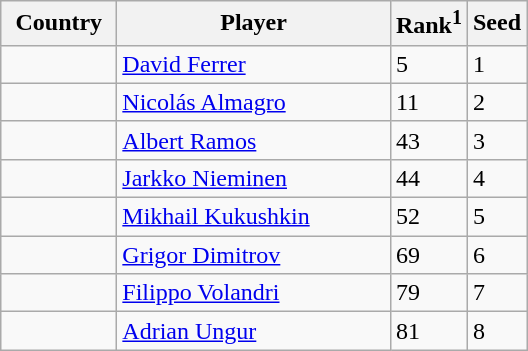<table class="sortable wikitable">
<tr>
<th width="70">Country</th>
<th width="175">Player</th>
<th>Rank<sup>1</sup></th>
<th>Seed</th>
</tr>
<tr>
<td></td>
<td><a href='#'>David Ferrer</a></td>
<td>5</td>
<td>1</td>
</tr>
<tr>
<td></td>
<td><a href='#'>Nicolás Almagro</a></td>
<td>11</td>
<td>2</td>
</tr>
<tr>
<td></td>
<td><a href='#'>Albert Ramos</a></td>
<td>43</td>
<td>3</td>
</tr>
<tr>
<td></td>
<td><a href='#'>Jarkko Nieminen</a></td>
<td>44</td>
<td>4</td>
</tr>
<tr>
<td></td>
<td><a href='#'>Mikhail Kukushkin</a></td>
<td>52</td>
<td>5</td>
</tr>
<tr>
<td></td>
<td><a href='#'>Grigor Dimitrov</a></td>
<td>69</td>
<td>6</td>
</tr>
<tr>
<td></td>
<td><a href='#'>Filippo Volandri</a></td>
<td>79</td>
<td>7</td>
</tr>
<tr>
<td></td>
<td><a href='#'>Adrian Ungur</a></td>
<td>81</td>
<td>8</td>
</tr>
</table>
